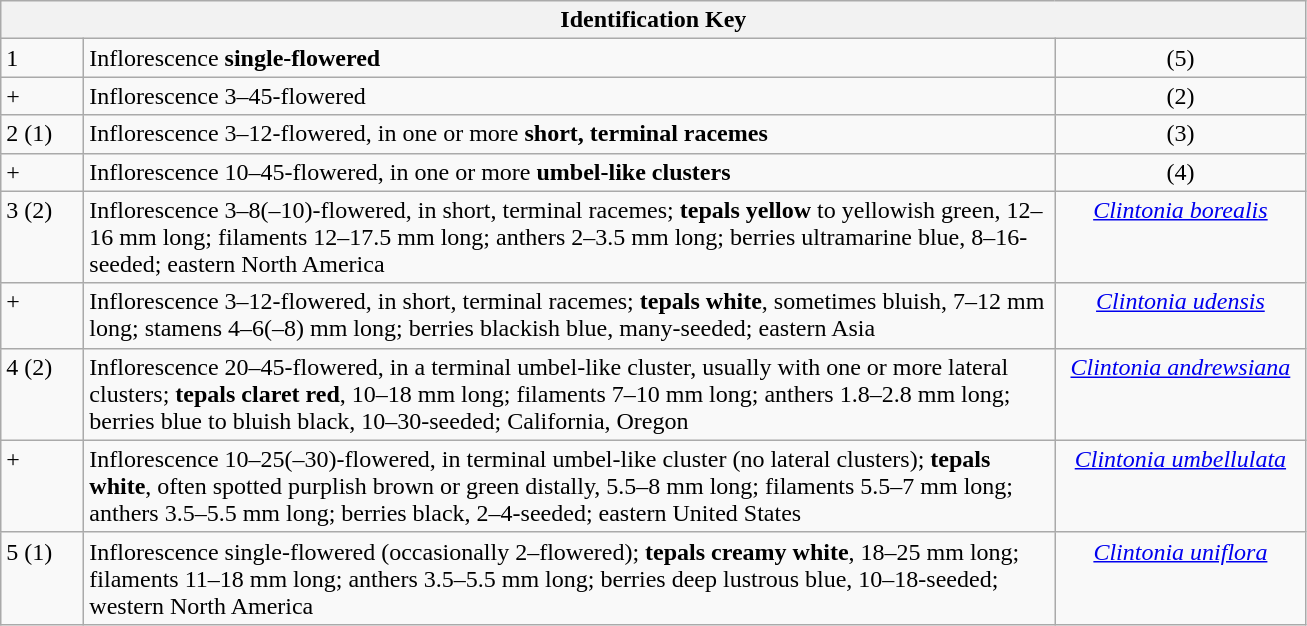<table class="wikitable">
<tr>
<th colspan="3">Identification Key</th>
</tr>
<tr>
<td style="vertical-align: top; text-align: left; width: 3em;">1</td>
<td style="vertical-align: top; text-align: left; width: 40em;">Inflorescence <strong>single-flowered</strong></td>
<td style="vertical-align: top; text-align: center; width: 10em; white-space: nowrap;">(5)</td>
</tr>
<tr>
<td style="vertical-align: top; text-align: left; width: 3em;">+</td>
<td style="vertical-align: top; text-align: left; width: 40em;">Inflorescence 3–45-flowered</td>
<td style="vertical-align: top; text-align: center; width: 10em; white-space: nowrap;">(2)</td>
</tr>
<tr>
<td style="vertical-align: top; text-align: left; width: 3em;">2 (1)</td>
<td style="vertical-align: top; text-align: left; width: 40em;">Inflorescence 3–12-flowered, in one or more <strong>short, terminal racemes</strong></td>
<td style="vertical-align: top; text-align: center; width: 10em; white-space: nowrap;">(3)</td>
</tr>
<tr>
<td style="vertical-align: top; text-align: left; width: 3em;">+</td>
<td style="vertical-align: top; text-align: left; width: 40em;">Inflorescence 10–45-flowered, in one or more <strong>umbel-like clusters</strong></td>
<td style="vertical-align: top; text-align: center; width: 10em; white-space: nowrap;">(4)</td>
</tr>
<tr>
<td style="vertical-align: top; text-align: left; width: 3em;">3 (2)</td>
<td style="vertical-align: top; text-align: left; width: 40em;">Inflorescence 3–8(–10)-flowered, in short, terminal racemes; <strong>tepals yellow</strong> to yellowish green, 12–16 mm long; filaments 12–17.5 mm long; anthers 2–3.5 mm long; berries ultramarine blue, 8–16-seeded; eastern North America</td>
<td style="vertical-align: top; text-align: center; width: 10em; white-space: nowrap;"><em><a href='#'>Clintonia borealis</a></em></td>
</tr>
<tr>
<td style="vertical-align: top; text-align: left; width: 3em;">+</td>
<td style="vertical-align: top; text-align: left; width: 40em;">Inflorescence 3–12-flowered, in short, terminal racemes; <strong>tepals white</strong>, sometimes bluish, 7–12 mm long; stamens 4–6(–8) mm long; berries blackish blue, many-seeded; eastern Asia</td>
<td style="vertical-align: top; text-align: center; width: 10em; white-space: nowrap;"><em><a href='#'>Clintonia udensis</a></em></td>
</tr>
<tr>
<td style="vertical-align: top; text-align: left; width: 3em;">4 (2)</td>
<td style="vertical-align: top; text-align: left; width: 40em;">Inflorescence 20–45-flowered, in a terminal umbel-like cluster, usually with one or more lateral clusters; <strong>tepals claret red</strong>, 10–18 mm long; filaments 7–10 mm long; anthers 1.8–2.8 mm long; berries blue to bluish black, 10–30-seeded; California, Oregon</td>
<td style="vertical-align: top; text-align: center; width: 10em; white-space: nowrap;"><em><a href='#'>Clintonia andrewsiana</a></em></td>
</tr>
<tr>
<td style="vertical-align: top; text-align: left; width: 3em;">+</td>
<td style="vertical-align: top; text-align: left; width: 40em;">Inflorescence 10–25(–30)-flowered, in terminal umbel-like cluster (no lateral clusters); <strong>tepals white</strong>, often spotted purplish brown or green distally, 5.5–8 mm long; filaments 5.5–7 mm long; anthers 3.5–5.5 mm long; berries black, 2–4-seeded; eastern United States</td>
<td style="vertical-align: top; text-align: center; width: 10em; white-space: nowrap;"><em><a href='#'>Clintonia umbellulata</a></em></td>
</tr>
<tr>
<td style="vertical-align: top; text-align: left; width: 3em;">5 (1)</td>
<td style="vertical-align: top; text-align: left; width: 40em;">Inflorescence single-flowered (occasionally 2–flowered); <strong>tepals creamy white</strong>, 18–25 mm long; filaments 11–18 mm long; anthers 3.5–5.5 mm long; berries deep lustrous blue, 10–18-seeded; western North America</td>
<td style="vertical-align: top; text-align: center; width: 10em; white-space: nowrap;"><em><a href='#'>Clintonia uniflora</a></em></td>
</tr>
</table>
